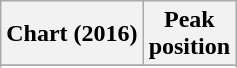<table class="wikitable sortable plainrowheaders" style="text-align:center">
<tr>
<th scope="col">Chart (2016)</th>
<th scope="col">Peak<br>position</th>
</tr>
<tr>
</tr>
<tr>
</tr>
<tr>
</tr>
<tr>
</tr>
<tr>
</tr>
<tr>
</tr>
<tr>
</tr>
<tr>
</tr>
<tr>
</tr>
<tr>
</tr>
<tr>
</tr>
<tr>
</tr>
<tr>
</tr>
</table>
